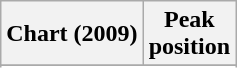<table class="wikitable">
<tr>
<th>Chart (2009)</th>
<th>Peak<br>position</th>
</tr>
<tr>
</tr>
<tr>
</tr>
</table>
